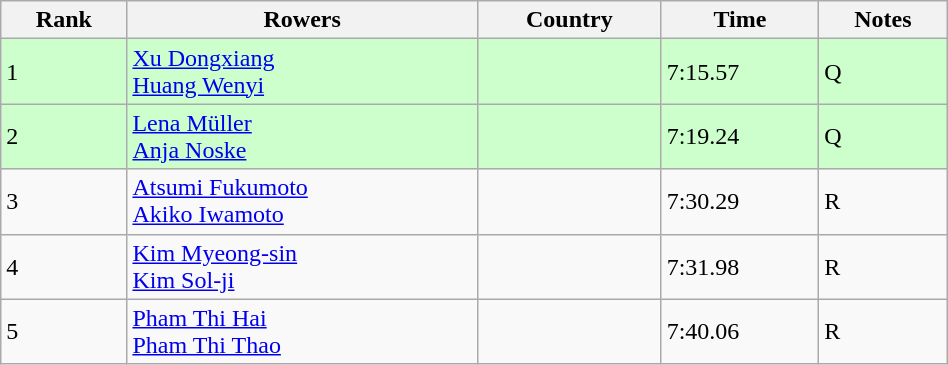<table class="wikitable sortable" width=50%>
<tr>
<th>Rank</th>
<th>Rowers</th>
<th>Country</th>
<th>Time</th>
<th>Notes</th>
</tr>
<tr bgcolor=ccffcc>
<td>1</td>
<td><a href='#'>Xu Dongxiang</a><br><a href='#'>Huang Wenyi</a></td>
<td></td>
<td>7:15.57</td>
<td>Q</td>
</tr>
<tr bgcolor=ccffcc>
<td>2</td>
<td><a href='#'>Lena Müller</a><br><a href='#'>Anja Noske</a></td>
<td></td>
<td>7:19.24</td>
<td>Q</td>
</tr>
<tr>
<td>3</td>
<td><a href='#'>Atsumi Fukumoto</a><br><a href='#'>Akiko Iwamoto</a></td>
<td></td>
<td>7:30.29</td>
<td>R</td>
</tr>
<tr>
<td>4</td>
<td><a href='#'>Kim Myeong-sin</a><br><a href='#'>Kim Sol-ji</a></td>
<td></td>
<td>7:31.98</td>
<td>R</td>
</tr>
<tr>
<td>5</td>
<td><a href='#'>Pham Thi Hai</a><br><a href='#'>Pham Thi Thao</a></td>
<td></td>
<td>7:40.06</td>
<td>R</td>
</tr>
</table>
